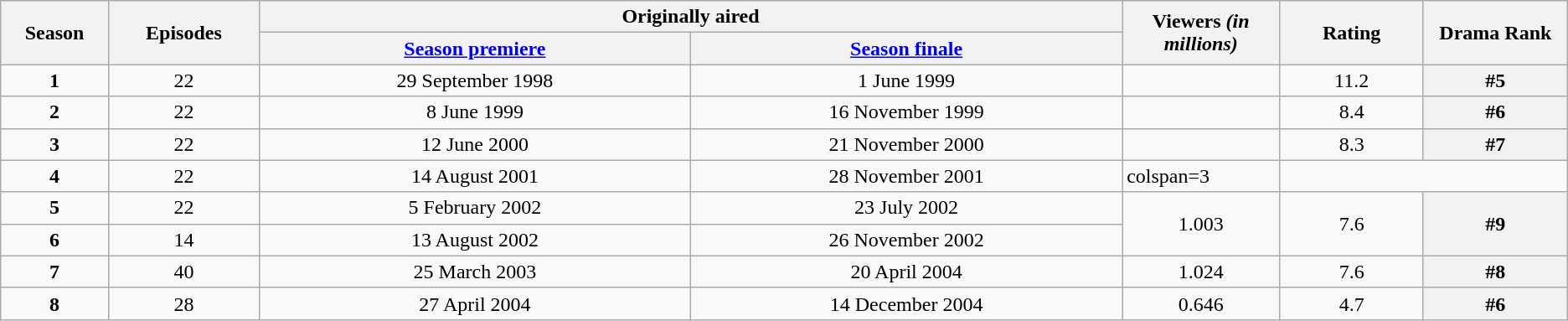<table class="wikitable">
<tr>
<th rowspan="2" width=3%>Season</th>
<th rowspan="2" width=5%>Episodes</th>
<th colspan="2">Originally aired</th>
<th rowspan="2" width=5%>Viewers <em>(in millions)</em></th>
<th rowspan="2" width=5%>Rating</th>
<th rowspan="2" width=5%>Drama Rank</th>
</tr>
<tr>
<th width=15%><a href='#'>Season premiere</a></th>
<th width=15%><a href='#'>Season finale</a></th>
</tr>
<tr>
<td align="center"><strong>1</strong></td>
<td align="center">22</td>
<td align="center">29 September 1998</td>
<td align="center">1 June 1999</td>
<td></td>
<td align="center">11.2</td>
<th align="center">#5</th>
</tr>
<tr>
<td align="center"><strong>2</strong></td>
<td align="center">22</td>
<td align="center">8 June 1999</td>
<td align="center">16 November 1999</td>
<td></td>
<td align="center">8.4</td>
<th align="center">#6</th>
</tr>
<tr>
<td align="center"><strong>3</strong></td>
<td align="center">22</td>
<td align="center">12 June 2000</td>
<td align="center">21 November 2000</td>
<td></td>
<td align="center">8.3</td>
<th align="center">#7</th>
</tr>
<tr>
<td align="center"><strong>4</strong></td>
<td align="center">22</td>
<td align="center">14 August 2001</td>
<td align="center">28 November 2001</td>
<td>colspan=3 </td>
</tr>
<tr>
<td align="center"><strong>5</strong></td>
<td align="center">22</td>
<td align="center">5 February 2002</td>
<td align="center">23 July 2002</td>
<td rowspan="2" align="center">1.003</td>
<td rowspan="2" align="center">7.6</td>
<th rowspan="2" align="center">#9</th>
</tr>
<tr>
<td align="center"><strong>6</strong></td>
<td align="center">14</td>
<td align="center">13 August 2002</td>
<td align="center">26 November 2002</td>
</tr>
<tr>
<td align="center"><strong>7</strong></td>
<td align="center">40</td>
<td align="center">25 March 2003</td>
<td align="center">20 April 2004</td>
<td align="center">1.024</td>
<td align="center">7.6</td>
<th align="center">#8</th>
</tr>
<tr>
<td align="center"><strong>8</strong></td>
<td align="center">28</td>
<td align="center">27 April 2004</td>
<td align="center">14 December 2004</td>
<td align="center">0.646</td>
<td align="center">4.7</td>
<th align="center">#6</th>
</tr>
</table>
